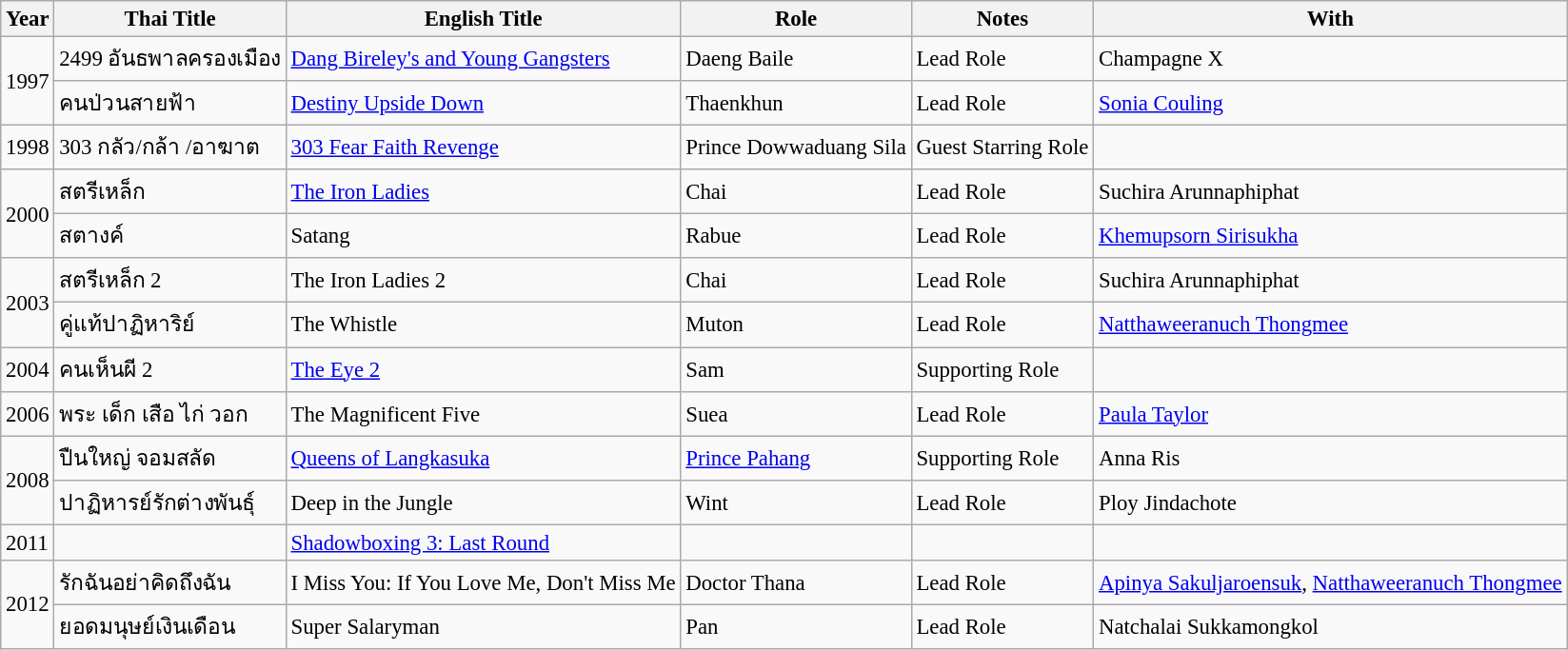<table class="wikitable" style="font-size: 95%;">
<tr>
<th>Year</th>
<th>Thai Title</th>
<th>English Title</th>
<th>Role</th>
<th>Notes</th>
<th>With</th>
</tr>
<tr>
<td rowspan="2">1997</td>
<td>2499 อันธพาลครองเมือง</td>
<td><a href='#'>Dang Bireley's and Young Gangsters</a></td>
<td>Daeng Baile</td>
<td>Lead Role</td>
<td>Champagne X</td>
</tr>
<tr>
<td>คนป่วนสายฟ้า</td>
<td><a href='#'>Destiny Upside Down</a></td>
<td>Thaenkhun</td>
<td>Lead Role</td>
<td><a href='#'>Sonia Couling</a></td>
</tr>
<tr>
<td>1998</td>
<td>303 กลัว/กล้า /อาฆาต</td>
<td><a href='#'>303 Fear Faith Revenge</a></td>
<td>Prince Dowwaduang Sila</td>
<td>Guest Starring Role</td>
<td></td>
</tr>
<tr>
<td rowspan="2">2000</td>
<td>สตรีเหล็ก</td>
<td><a href='#'>The Iron Ladies</a></td>
<td>Chai</td>
<td>Lead Role</td>
<td>Suchira Arunnaphiphat</td>
</tr>
<tr>
<td>สตางค์</td>
<td>Satang</td>
<td>Rabue</td>
<td>Lead Role</td>
<td><a href='#'>Khemupsorn Sirisukha</a></td>
</tr>
<tr>
<td rowspan="2">2003</td>
<td>สตรีเหล็ก 2</td>
<td>The Iron Ladies 2</td>
<td>Chai</td>
<td>Lead Role</td>
<td>Suchira Arunnaphiphat</td>
</tr>
<tr>
<td>คู่แท้ปาฏิหาริย์</td>
<td>The Whistle</td>
<td>Muton</td>
<td>Lead Role</td>
<td><a href='#'>Natthaweeranuch Thongmee</a></td>
</tr>
<tr>
<td>2004</td>
<td>คนเห็นผี 2</td>
<td><a href='#'>The Eye 2</a></td>
<td>Sam</td>
<td>Supporting Role</td>
<td></td>
</tr>
<tr>
<td>2006</td>
<td>พระ เด็ก เสือ ไก่ วอก</td>
<td>The Magnificent Five</td>
<td>Suea</td>
<td>Lead Role</td>
<td><a href='#'>Paula Taylor</a></td>
</tr>
<tr>
<td rowspan="2">2008</td>
<td>ปืนใหญ่ จอมสลัด</td>
<td><a href='#'>Queens of Langkasuka</a></td>
<td><a href='#'>Prince Pahang</a></td>
<td>Supporting Role</td>
<td>Anna Ris</td>
</tr>
<tr>
<td>ปาฏิหารย์รักต่างพันธุ์</td>
<td>Deep in the Jungle</td>
<td>Wint</td>
<td>Lead Role</td>
<td>Ploy Jindachote</td>
</tr>
<tr>
<td>2011</td>
<td></td>
<td><a href='#'>Shadowboxing 3: Last Round</a></td>
<td></td>
<td></td>
<td></td>
</tr>
<tr>
<td rowspan="2">2012</td>
<td>รักฉันอย่าคิดถึงฉัน</td>
<td>I Miss You: If You Love Me, Don't Miss Me</td>
<td>Doctor Thana</td>
<td>Lead Role</td>
<td><a href='#'>Apinya Sakuljaroensuk</a>, <a href='#'>Natthaweeranuch Thongmee</a></td>
</tr>
<tr>
<td>ยอดมนุษย์เงินเดือน</td>
<td>Super Salaryman</td>
<td>Pan</td>
<td>Lead Role</td>
<td>Natchalai Sukkamongkol</td>
</tr>
</table>
